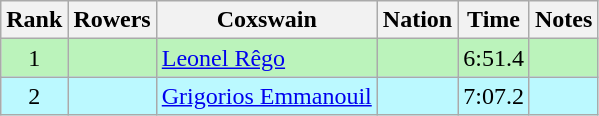<table class="wikitable sortable" style="text-align:center">
<tr>
<th>Rank</th>
<th>Rowers</th>
<th>Coxswain</th>
<th>Nation</th>
<th>Time</th>
<th>Notes</th>
</tr>
<tr bgcolor=bbf3bb>
<td>1</td>
<td align=left></td>
<td align=left><a href='#'>Leonel Rêgo</a></td>
<td align=left></td>
<td>6:51.4</td>
<td></td>
</tr>
<tr bgcolor=bbf9ff>
<td>2</td>
<td align=left></td>
<td align=left><a href='#'>Grigorios Emmanouil</a></td>
<td align=left></td>
<td>7:07.2</td>
<td></td>
</tr>
</table>
